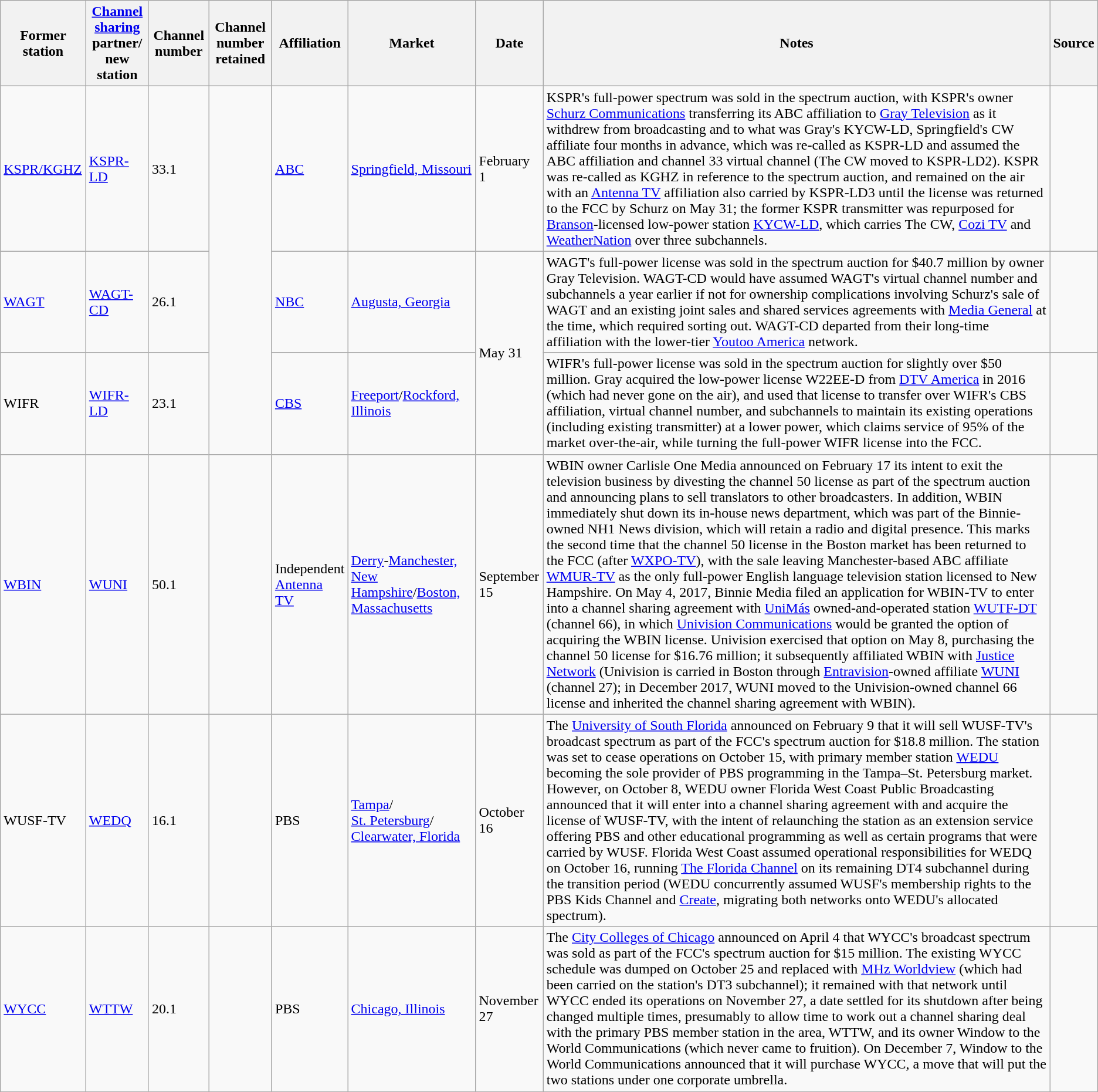<table class="wikitable">
<tr>
<th>Former station</th>
<th><a href='#'>Channel sharing</a> partner/<br>new station</th>
<th>Channel number</th>
<th>Channel number retained</th>
<th>Affiliation</th>
<th>Market</th>
<th>Date</th>
<th>Notes</th>
<th>Source</th>
</tr>
<tr>
<td><a href='#'>KSPR/KGHZ</a></td>
<td><a href='#'>KSPR-LD</a></td>
<td>33.1</td>
<td rowspan="3"></td>
<td><a href='#'>ABC</a></td>
<td><a href='#'>Springfield, Missouri</a></td>
<td>February 1</td>
<td>KSPR's full-power spectrum was sold in the spectrum auction, with KSPR's owner <a href='#'>Schurz Communications</a> transferring its ABC affiliation to <a href='#'>Gray Television</a> as it withdrew from broadcasting and to what was Gray's KYCW-LD, Springfield's CW affiliate four months in advance, which was re-called as KSPR-LD and assumed the ABC affiliation and channel 33 virtual channel (The CW moved to KSPR-LD2). KSPR was re-called as KGHZ in reference to the spectrum auction, and remained on the air with an <a href='#'>Antenna TV</a> affiliation also carried by KSPR-LD3 until the license was returned to the FCC by Schurz on May 31; the former KSPR transmitter was repurposed for <a href='#'>Branson</a>-licensed low-power station <a href='#'>KYCW-LD</a>, which carries The CW, <a href='#'>Cozi TV</a> and <a href='#'>WeatherNation</a> over three subchannels.</td>
<td></td>
</tr>
<tr>
<td><a href='#'>WAGT</a></td>
<td><a href='#'>WAGT-CD</a></td>
<td>26.1</td>
<td><a href='#'>NBC</a></td>
<td><a href='#'>Augusta, Georgia</a></td>
<td rowspan=2>May 31</td>
<td>WAGT's full-power license was sold in the spectrum auction for $40.7 million by owner Gray Television. WAGT-CD would have assumed WAGT's virtual channel number and subchannels a year earlier if not for ownership complications involving Schurz's sale of WAGT and an existing joint sales and shared services agreements with <a href='#'>Media General</a> at the time, which required sorting out. WAGT-CD departed from their long-time affiliation with the lower-tier <a href='#'>Youtoo America</a> network.</td>
<td></td>
</tr>
<tr>
<td>WIFR</td>
<td><a href='#'>WIFR-LD</a></td>
<td>23.1</td>
<td><a href='#'>CBS</a></td>
<td><a href='#'>Freeport</a>/<a href='#'>Rockford, Illinois</a></td>
<td>WIFR's full-power license was sold in the spectrum auction for slightly over $50 million. Gray acquired the low-power license W22EE-D from <a href='#'>DTV America</a> in 2016 (which had never gone on the air), and used that license to transfer over WIFR's CBS affiliation, virtual channel number, and subchannels to maintain its existing operations (including existing transmitter) at a lower power, which claims service of 95% of the market over-the-air, while turning the full-power WIFR license into the FCC.</td>
<td></td>
</tr>
<tr>
<td><a href='#'>WBIN</a></td>
<td><a href='#'>WUNI</a><br></td>
<td>50.1</td>
<td></td>
<td>Independent<br><a href='#'>Antenna TV</a></td>
<td><a href='#'>Derry</a>-<a href='#'>Manchester, New Hampshire</a>/<a href='#'>Boston, Massachusetts</a></td>
<td>September 15</td>
<td>WBIN owner Carlisle One Media announced on February 17 its intent to exit the television business by divesting the channel 50 license as part of the spectrum auction and announcing plans to sell translators to other broadcasters. In addition, WBIN immediately shut down its in-house news department, which was part of the Binnie-owned NH1 News division, which will retain a radio and digital presence. This marks the second time that the channel 50 license in the Boston market has been returned to the FCC (after <a href='#'>WXPO-TV</a>), with the sale leaving Manchester-based ABC affiliate <a href='#'>WMUR-TV</a> as the only full-power English language television station licensed to New Hampshire. On May 4, 2017, Binnie Media filed an application for WBIN-TV to enter into a channel sharing agreement with <a href='#'>UniMás</a> owned-and-operated station <a href='#'>WUTF-DT</a> (channel 66), in which <a href='#'>Univision Communications</a> would be granted the option of acquiring the WBIN license. Univision exercised that option on May 8, purchasing the channel 50 license for $16.76 million; it subsequently affiliated WBIN with <a href='#'>Justice Network</a> (Univision is carried in Boston through <a href='#'>Entravision</a>-owned affiliate <a href='#'>WUNI</a> (channel 27); in December 2017, WUNI moved to the Univision-owned channel 66 license and inherited the channel sharing agreement with WBIN).</td>
<td><br></td>
</tr>
<tr>
<td>WUSF-TV</td>
<td><a href='#'>WEDQ</a></td>
<td>16.1</td>
<td><br></td>
<td>PBS</td>
<td><a href='#'>Tampa</a>/<br><a href='#'>St. Petersburg</a>/<br><a href='#'>Clearwater, Florida</a></td>
<td>October 16</td>
<td>The <a href='#'>University of South Florida</a> announced on February 9 that it will sell WUSF-TV's broadcast spectrum as part of the FCC's spectrum auction for $18.8 million. The station was set to cease operations on October 15, with primary member station <a href='#'>WEDU</a> becoming the sole provider of PBS programming in the Tampa–St. Petersburg market. However, on October 8, WEDU owner Florida West Coast Public Broadcasting announced that it will enter into a channel sharing agreement with and acquire the license of WUSF-TV, with the intent of relaunching the station as an extension service offering PBS and other educational programming as well as certain programs that were carried by WUSF. Florida West Coast assumed operational responsibilities for WEDQ on October 16, running <a href='#'>The Florida Channel</a> on its remaining DT4 subchannel during the transition period (WEDU concurrently assumed WUSF's membership rights to the PBS Kids Channel and <a href='#'>Create</a>, migrating both networks onto WEDU's allocated spectrum).</td>
<td><br></td>
</tr>
<tr>
<td><a href='#'>WYCC</a></td>
<td><a href='#'>WTTW</a></td>
<td>20.1</td>
<td></td>
<td>PBS</td>
<td><a href='#'>Chicago, Illinois</a></td>
<td>November 27</td>
<td>The <a href='#'>City Colleges of Chicago</a> announced on April 4 that WYCC's broadcast spectrum was sold as part of the FCC's spectrum auction for $15 million. The existing WYCC schedule was dumped on October 25 and replaced with <a href='#'>MHz Worldview</a> (which had been carried on the station's DT3 subchannel); it remained with that network until WYCC ended its operations on November 27, a date settled for its shutdown after being changed multiple times, presumably to allow time to work out a channel sharing deal with the primary PBS member station in the area, WTTW, and its owner Window to the World Communications (which never came to fruition). On December 7, Window to the World Communications announced that it will purchase WYCC, a move that will put the two stations under one corporate umbrella.</td>
<td><br></td>
</tr>
</table>
